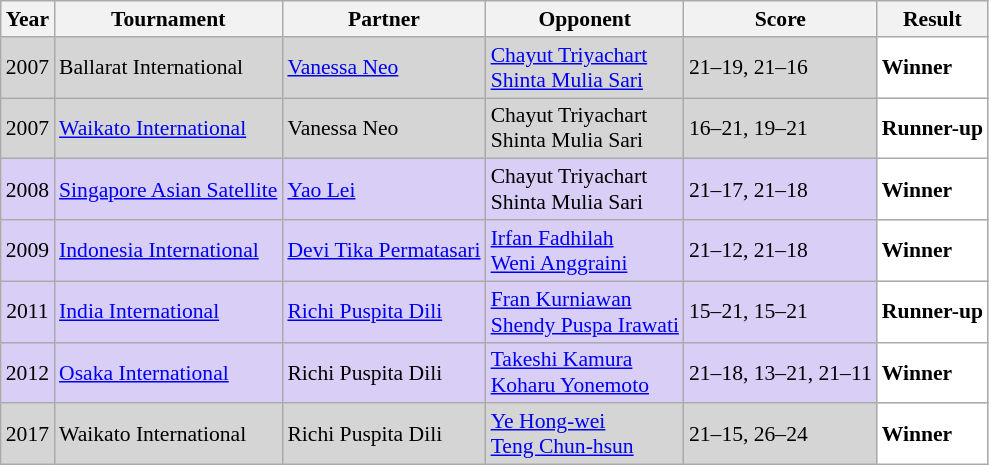<table class="sortable wikitable" style="font-size: 90%">
<tr>
<th>Year</th>
<th>Tournament</th>
<th>Partner</th>
<th>Opponent</th>
<th>Score</th>
<th>Result</th>
</tr>
<tr style="background:#D5D5D5">
<td align="center">2007</td>
<td align="left">Ballarat International</td>
<td align="left"> <a href='#'>Vanessa Neo</a></td>
<td align="left"> <a href='#'>Chayut Triyachart</a><br> <a href='#'>Shinta Mulia Sari</a></td>
<td align="left">21–19, 21–16</td>
<td style="text-align:left; background:white"> <strong>Winner</strong></td>
</tr>
<tr style="background:#D5D5D5">
<td align="center">2007</td>
<td align="left"><a href='#'>Waikato International</a></td>
<td align="left"> Vanessa Neo</td>
<td align="left"> Chayut Triyachart<br> Shinta Mulia Sari</td>
<td align="left">16–21, 19–21</td>
<td style="text-align:left; background:white"> <strong>Runner-up</strong></td>
</tr>
<tr style="background:#D8CEF6">
<td align="center">2008</td>
<td align="left"><a href='#'>Singapore Asian Satellite</a></td>
<td align="left"> <a href='#'>Yao Lei</a></td>
<td align="left"> Chayut Triyachart<br> Shinta Mulia Sari</td>
<td align="left">21–17, 21–18</td>
<td style="text-align:left; background:white"> <strong>Winner</strong></td>
</tr>
<tr style="background:#D8CEF6">
<td align="center">2009</td>
<td align="left"><a href='#'>Indonesia International</a></td>
<td align="left"> <a href='#'>Devi Tika Permatasari</a></td>
<td align="left"> <a href='#'>Irfan Fadhilah</a><br> <a href='#'>Weni Anggraini</a></td>
<td align="left">21–12, 21–18</td>
<td style="text-align:left; background:white"> <strong>Winner</strong></td>
</tr>
<tr style="background:#D8CEF6">
<td align="center">2011</td>
<td align="left"><a href='#'>India International</a></td>
<td align="left"> <a href='#'>Richi Puspita Dili</a></td>
<td align="left"> <a href='#'>Fran Kurniawan</a><br> <a href='#'>Shendy Puspa Irawati</a></td>
<td align="left">15–21, 15–21</td>
<td style="text-align:left; background:white"> <strong>Runner-up</strong></td>
</tr>
<tr style="background:#D8CEF6">
<td align="center">2012</td>
<td align="left"><a href='#'>Osaka International</a></td>
<td align="left"> Richi Puspita Dili</td>
<td align="left"> <a href='#'>Takeshi Kamura</a><br> <a href='#'>Koharu Yonemoto</a></td>
<td align="left">21–18, 13–21, 21–11</td>
<td style="text-align:left; background:white"> <strong>Winner</strong></td>
</tr>
<tr style="background:#D5D5D5">
<td align="center">2017</td>
<td align="left">Waikato International</td>
<td align="left"> Richi Puspita Dili</td>
<td align="left"> <a href='#'>Ye Hong-wei</a><br> <a href='#'>Teng Chun-hsun</a></td>
<td align="left">21–15, 26–24</td>
<td style="text-align:left; background:white"> <strong>Winner</strong></td>
</tr>
</table>
